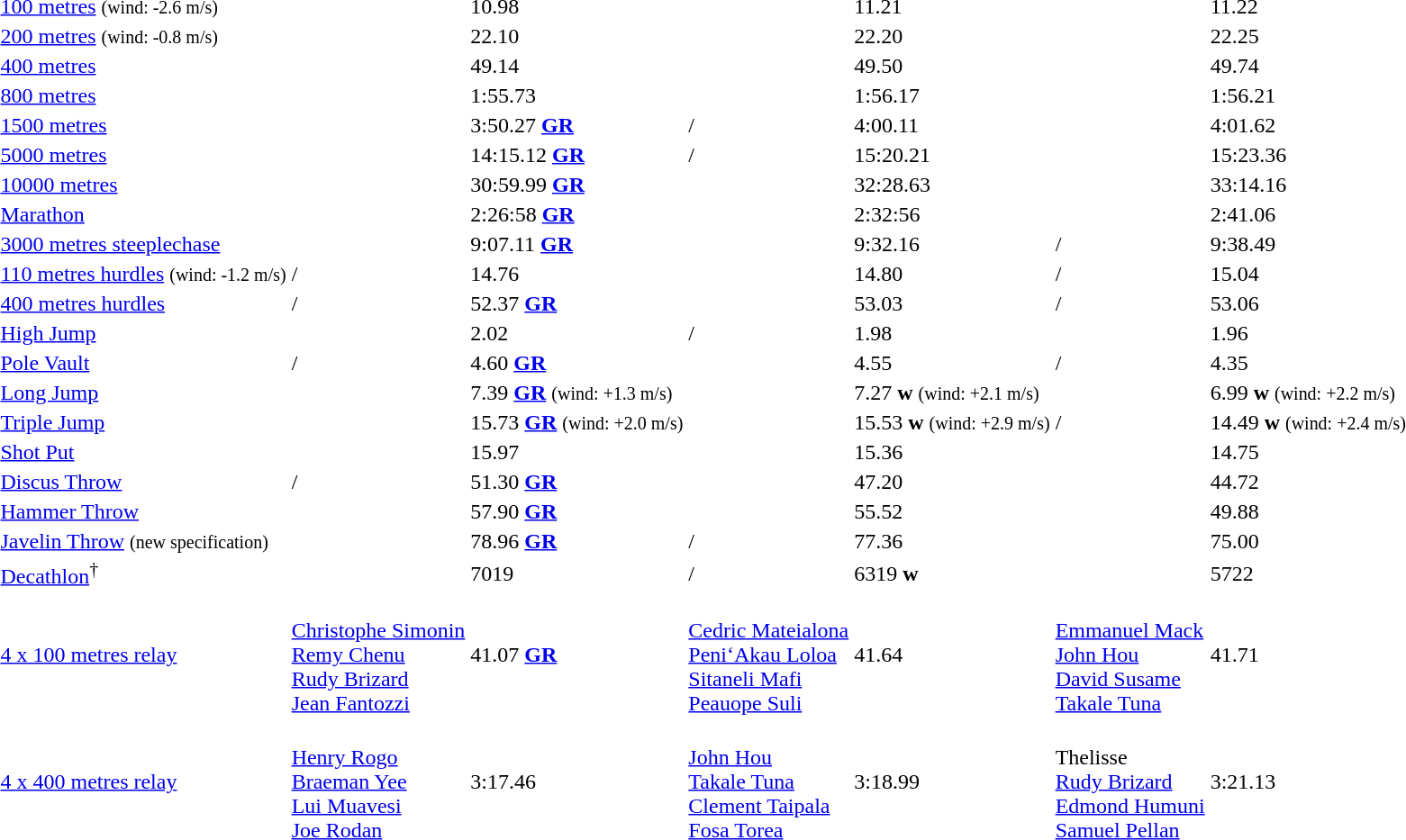<table>
<tr>
<td><a href='#'>100 metres</a> <small>(wind: -2.6 m/s)</small></td>
<td></td>
<td>10.98</td>
<td></td>
<td>11.21</td>
<td></td>
<td>11.22</td>
</tr>
<tr>
<td><a href='#'>200 metres</a> <small>(wind: -0.8 m/s)</small></td>
<td></td>
<td>22.10</td>
<td></td>
<td>22.20</td>
<td></td>
<td>22.25</td>
</tr>
<tr>
<td><a href='#'>400 metres</a></td>
<td></td>
<td>49.14</td>
<td></td>
<td>49.50</td>
<td></td>
<td>49.74</td>
</tr>
<tr>
<td><a href='#'>800 metres</a></td>
<td></td>
<td>1:55.73</td>
<td></td>
<td>1:56.17</td>
<td></td>
<td>1:56.21</td>
</tr>
<tr>
<td><a href='#'>1500 metres</a></td>
<td></td>
<td>3:50.27 <strong><a href='#'>GR</a></strong></td>
<td>/</td>
<td>4:00.11</td>
<td></td>
<td>4:01.62</td>
</tr>
<tr>
<td><a href='#'>5000 metres</a></td>
<td></td>
<td>14:15.12 <strong><a href='#'>GR</a></strong></td>
<td>/</td>
<td>15:20.21</td>
<td></td>
<td>15:23.36</td>
</tr>
<tr>
<td><a href='#'>10000 metres</a></td>
<td></td>
<td>30:59.99 <strong><a href='#'>GR</a></strong></td>
<td></td>
<td>32:28.63</td>
<td></td>
<td>33:14.16</td>
</tr>
<tr>
<td><a href='#'>Marathon</a></td>
<td></td>
<td>2:26:58 <strong><a href='#'>GR</a></strong></td>
<td></td>
<td>2:32:56</td>
<td></td>
<td>2:41.06</td>
</tr>
<tr>
<td><a href='#'>3000 metres steeplechase</a></td>
<td></td>
<td>9:07.11 <strong><a href='#'>GR</a></strong></td>
<td></td>
<td>9:32.16</td>
<td>/</td>
<td>9:38.49</td>
</tr>
<tr>
<td><a href='#'>110 metres hurdles</a> <small>(wind: -1.2 m/s)</small></td>
<td>/</td>
<td>14.76</td>
<td></td>
<td>14.80</td>
<td>/</td>
<td>15.04</td>
</tr>
<tr>
<td><a href='#'>400 metres hurdles</a></td>
<td>/</td>
<td>52.37 <strong><a href='#'>GR</a></strong></td>
<td></td>
<td>53.03</td>
<td>/</td>
<td>53.06</td>
</tr>
<tr>
<td><a href='#'>High Jump</a></td>
<td></td>
<td>2.02</td>
<td>/</td>
<td>1.98</td>
<td></td>
<td>1.96</td>
</tr>
<tr>
<td><a href='#'>Pole Vault</a></td>
<td>/</td>
<td>4.60 <strong><a href='#'>GR</a></strong></td>
<td></td>
<td>4.55</td>
<td>/</td>
<td>4.35</td>
</tr>
<tr>
<td><a href='#'>Long Jump</a></td>
<td></td>
<td>7.39 <strong><a href='#'>GR</a></strong> <small>(wind: +1.3 m/s)</small></td>
<td></td>
<td>7.27 <strong>w</strong> <small>(wind: +2.1 m/s)</small></td>
<td></td>
<td>6.99 <strong>w</strong> <small>(wind: +2.2 m/s)</small></td>
</tr>
<tr>
<td><a href='#'>Triple Jump</a></td>
<td></td>
<td>15.73 <strong><a href='#'>GR</a></strong> <small>(wind: +2.0 m/s)</small></td>
<td></td>
<td>15.53 <strong>w</strong> <small>(wind: +2.9 m/s)</small></td>
<td>/</td>
<td>14.49 <strong>w</strong> <small>(wind: +2.4 m/s)</small></td>
</tr>
<tr>
<td><a href='#'>Shot Put</a></td>
<td></td>
<td>15.97</td>
<td></td>
<td>15.36</td>
<td></td>
<td>14.75</td>
</tr>
<tr>
<td><a href='#'>Discus Throw</a></td>
<td>/</td>
<td>51.30 <strong><a href='#'>GR</a></strong></td>
<td></td>
<td>47.20</td>
<td></td>
<td>44.72</td>
</tr>
<tr>
<td><a href='#'>Hammer Throw</a></td>
<td></td>
<td>57.90 <strong><a href='#'>GR</a></strong></td>
<td></td>
<td>55.52</td>
<td></td>
<td>49.88</td>
</tr>
<tr>
<td><a href='#'>Javelin Throw</a> <small>(new specification)</small></td>
<td></td>
<td>78.96 <strong><a href='#'>GR</a></strong></td>
<td>/</td>
<td>77.36</td>
<td></td>
<td>75.00</td>
</tr>
<tr>
<td><a href='#'>Decathlon</a><sup>†</sup></td>
<td></td>
<td>7019</td>
<td>/</td>
<td>6319 <strong>w</strong></td>
<td></td>
<td>5722</td>
</tr>
<tr>
<td><a href='#'>4 x 100 metres relay</a></td>
<td> <br> <a href='#'>Christophe Simonin</a> <br> <a href='#'>Remy Chenu</a> <br> <a href='#'>Rudy Brizard</a> <br> <a href='#'>Jean Fantozzi</a></td>
<td>41.07 <strong><a href='#'>GR</a></strong></td>
<td> <br> <a href='#'>Cedric Mateialona</a> <br> <a href='#'>Peni‘Akau Loloa</a> <br> <a href='#'>Sitaneli Mafi</a> <br> <a href='#'>Peauope Suli</a></td>
<td>41.64</td>
<td> <br> <a href='#'>Emmanuel Mack</a> <br> <a href='#'>John Hou</a> <br> <a href='#'>David Susame</a> <br> <a href='#'>Takale Tuna</a></td>
<td>41.71</td>
</tr>
<tr>
<td><a href='#'>4 x 400 metres relay</a></td>
<td> <br> <a href='#'>Henry Rogo</a> <br> <a href='#'>Braeman Yee</a> <br> <a href='#'>Lui Muavesi</a> <br> <a href='#'>Joe Rodan</a></td>
<td>3:17.46</td>
<td> <br> <a href='#'>John Hou</a> <br> <a href='#'>Takale Tuna</a> <br> <a href='#'>Clement Taipala</a> <br> <a href='#'>Fosa Torea</a></td>
<td>3:18.99</td>
<td> <br> Thelisse <br> <a href='#'>Rudy Brizard</a> <br> <a href='#'>Edmond Humuni</a> <br> <a href='#'>Samuel Pellan</a></td>
<td>3:21.13</td>
</tr>
</table>
